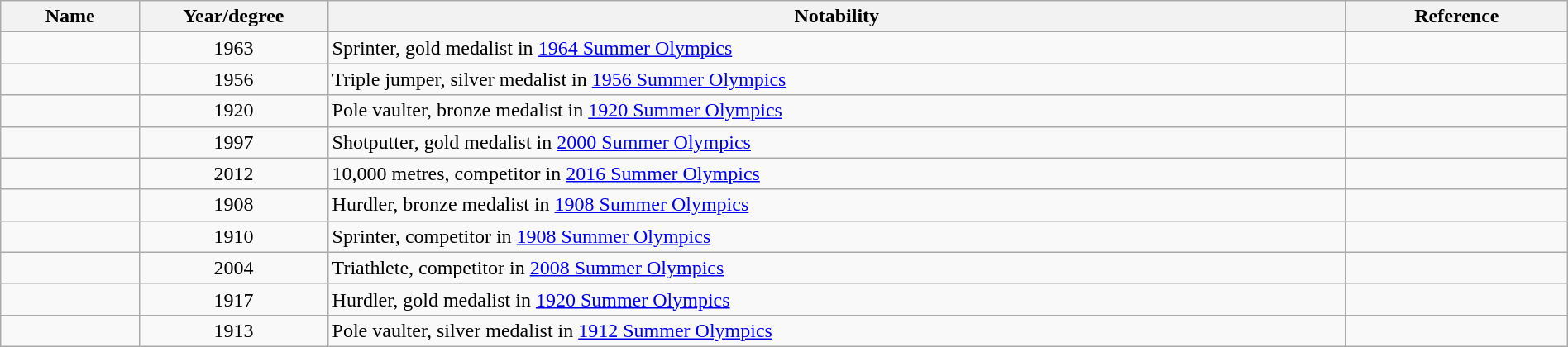<table class="wikitable sortable" style="width:100%">
<tr>
<th style="width:*;">Name</th>
<th style="width:12%;">Year/degree</th>
<th style="width:65%;" class="unsortable">Notability</th>
<th style="width:*;" class="unsortable">Reference</th>
</tr>
<tr>
<td></td>
<td style="text-align:center;">1963</td>
<td>Sprinter, gold medalist in <a href='#'>1964 Summer Olympics</a></td>
<td style="text-align:center;"></td>
</tr>
<tr>
<td></td>
<td style="text-align:center;">1956</td>
<td>Triple jumper, silver medalist in <a href='#'>1956 Summer Olympics</a></td>
<td style="text-align:center;"></td>
</tr>
<tr>
<td></td>
<td style="text-align:center;">1920</td>
<td>Pole vaulter, bronze medalist in <a href='#'>1920 Summer Olympics</a></td>
<td style="text-align:center;"></td>
</tr>
<tr>
<td></td>
<td style="text-align:center;">1997</td>
<td>Shotputter, gold medalist in <a href='#'>2000 Summer Olympics</a></td>
<td style="text-align:center;"></td>
</tr>
<tr>
<td></td>
<td style="text-align:center;">2012</td>
<td>10,000 metres, competitor in <a href='#'>2016 Summer Olympics</a></td>
<td style="text-align:center;"></td>
</tr>
<tr>
<td></td>
<td style="text-align:center;">1908</td>
<td>Hurdler, bronze medalist in <a href='#'>1908 Summer Olympics</a></td>
<td style="text-align:center;"></td>
</tr>
<tr>
<td></td>
<td style="text-align:center;">1910</td>
<td>Sprinter, competitor in <a href='#'>1908 Summer Olympics</a></td>
<td style="text-align:center;"></td>
</tr>
<tr>
<td></td>
<td style="text-align:center;">2004</td>
<td>Triathlete, competitor in <a href='#'>2008 Summer Olympics</a></td>
<td style="text-align:center;"></td>
</tr>
<tr>
<td></td>
<td style="text-align:center;">1917</td>
<td>Hurdler, gold medalist in <a href='#'>1920 Summer Olympics</a></td>
<td style="text-align:center;"></td>
</tr>
<tr>
<td></td>
<td style="text-align:center;">1913</td>
<td>Pole vaulter, silver medalist in <a href='#'>1912 Summer Olympics</a></td>
<td style="text-align:center;"></td>
</tr>
</table>
